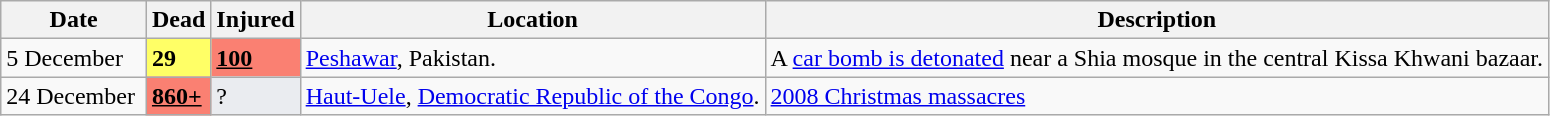<table class="wikitable sortable" id="terrorIncidents2008Dec">
<tr>
<th>Date</th>
<th>Dead</th>
<th>Injured</th>
<th>Location</th>
<th>Description</th>
</tr>
<tr>
<td>5 December </td>
<td style="background:#FFFF66;text-align:left"><strong>29</strong></td>
<td style="background:#FA8072;text-align:left"><u><strong>100</strong></u></td>
<td><a href='#'>Peshawar</a>, Pakistan.</td>
<td>A <a href='#'>car bomb is detonated</a> near a Shia mosque in the central Kissa Khwani bazaar.</td>
</tr>
<tr>
<td>24 December </td>
<td style="background:#FA8072;text-align:left"><u><strong>860+</strong></u></td>
<td style="background:#EAECF0;text-align:left">?</td>
<td><a href='#'>Haut-Uele</a>, <a href='#'>Democratic Republic of the Congo</a>.</td>
<td><a href='#'>2008 Christmas massacres</a></td>
</tr>
</table>
